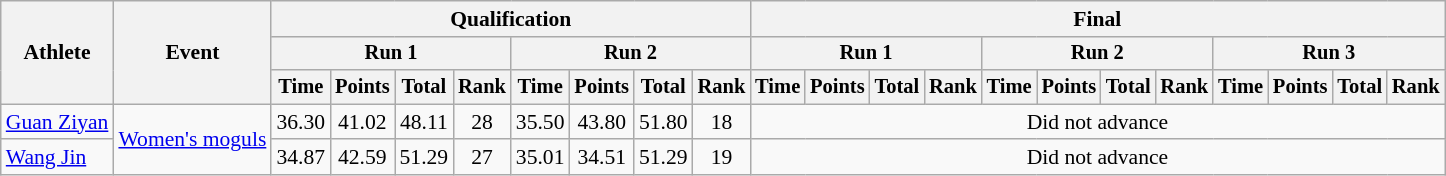<table class="wikitable" style="font-size:90%">
<tr>
<th rowspan=3>Athlete</th>
<th rowspan=3>Event</th>
<th colspan=8>Qualification</th>
<th colspan=12>Final</th>
</tr>
<tr style="font-size:95%">
<th colspan=4>Run 1</th>
<th colspan=4>Run 2</th>
<th colspan=4>Run 1</th>
<th colspan=4>Run 2</th>
<th colspan=4>Run 3</th>
</tr>
<tr style="font-size:95%">
<th>Time</th>
<th>Points</th>
<th>Total</th>
<th>Rank</th>
<th>Time</th>
<th>Points</th>
<th>Total</th>
<th>Rank</th>
<th>Time</th>
<th>Points</th>
<th>Total</th>
<th>Rank</th>
<th>Time</th>
<th>Points</th>
<th>Total</th>
<th>Rank</th>
<th>Time</th>
<th>Points</th>
<th>Total</th>
<th>Rank</th>
</tr>
<tr align=center>
<td align=left><a href='#'>Guan Ziyan</a></td>
<td rowspan="3" align="left"><a href='#'>Women's moguls</a></td>
<td>36.30</td>
<td>41.02</td>
<td>48.11</td>
<td>28</td>
<td>35.50</td>
<td>43.80</td>
<td>51.80</td>
<td>18</td>
<td colspan=12>Did not advance</td>
</tr>
<tr align=center>
<td align=left><a href='#'>Wang Jin</a></td>
<td>34.87</td>
<td>42.59</td>
<td>51.29</td>
<td>27</td>
<td>35.01</td>
<td>34.51</td>
<td>51.29</td>
<td>19</td>
<td colspan=12>Did not advance</td>
</tr>
</table>
